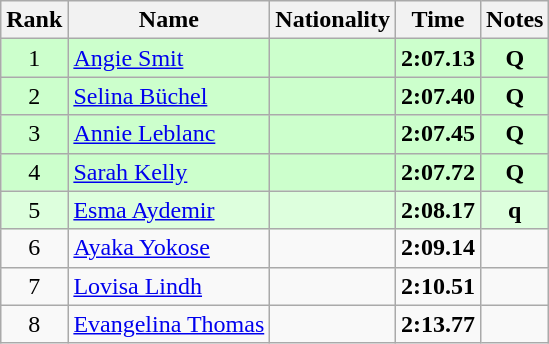<table class="wikitable sortable" style="text-align:center">
<tr>
<th>Rank</th>
<th>Name</th>
<th>Nationality</th>
<th>Time</th>
<th>Notes</th>
</tr>
<tr bgcolor=ccffcc>
<td>1</td>
<td align=left><a href='#'>Angie Smit</a></td>
<td align=left></td>
<td><strong>2:07.13</strong></td>
<td><strong>Q</strong></td>
</tr>
<tr bgcolor=ccffcc>
<td>2</td>
<td align=left><a href='#'>Selina Büchel</a></td>
<td align=left></td>
<td><strong>2:07.40</strong></td>
<td><strong>Q</strong></td>
</tr>
<tr bgcolor=ccffcc>
<td>3</td>
<td align=left><a href='#'>Annie Leblanc</a></td>
<td align=left></td>
<td><strong>2:07.45</strong></td>
<td><strong>Q</strong></td>
</tr>
<tr bgcolor=ccffcc>
<td>4</td>
<td align=left><a href='#'>Sarah Kelly</a></td>
<td align=left></td>
<td><strong>2:07.72</strong></td>
<td><strong>Q</strong></td>
</tr>
<tr bgcolor=ddffdd>
<td>5</td>
<td align=left><a href='#'>Esma Aydemir</a></td>
<td align=left></td>
<td><strong>2:08.17</strong></td>
<td><strong>q</strong></td>
</tr>
<tr>
<td>6</td>
<td align=left><a href='#'>Ayaka Yokose</a></td>
<td align=left></td>
<td><strong>2:09.14</strong></td>
<td></td>
</tr>
<tr>
<td>7</td>
<td align=left><a href='#'>Lovisa Lindh</a></td>
<td align=left></td>
<td><strong>2:10.51</strong></td>
<td></td>
</tr>
<tr>
<td>8</td>
<td align=left><a href='#'>Evangelina Thomas</a></td>
<td align=left></td>
<td><strong>2:13.77</strong></td>
<td></td>
</tr>
</table>
